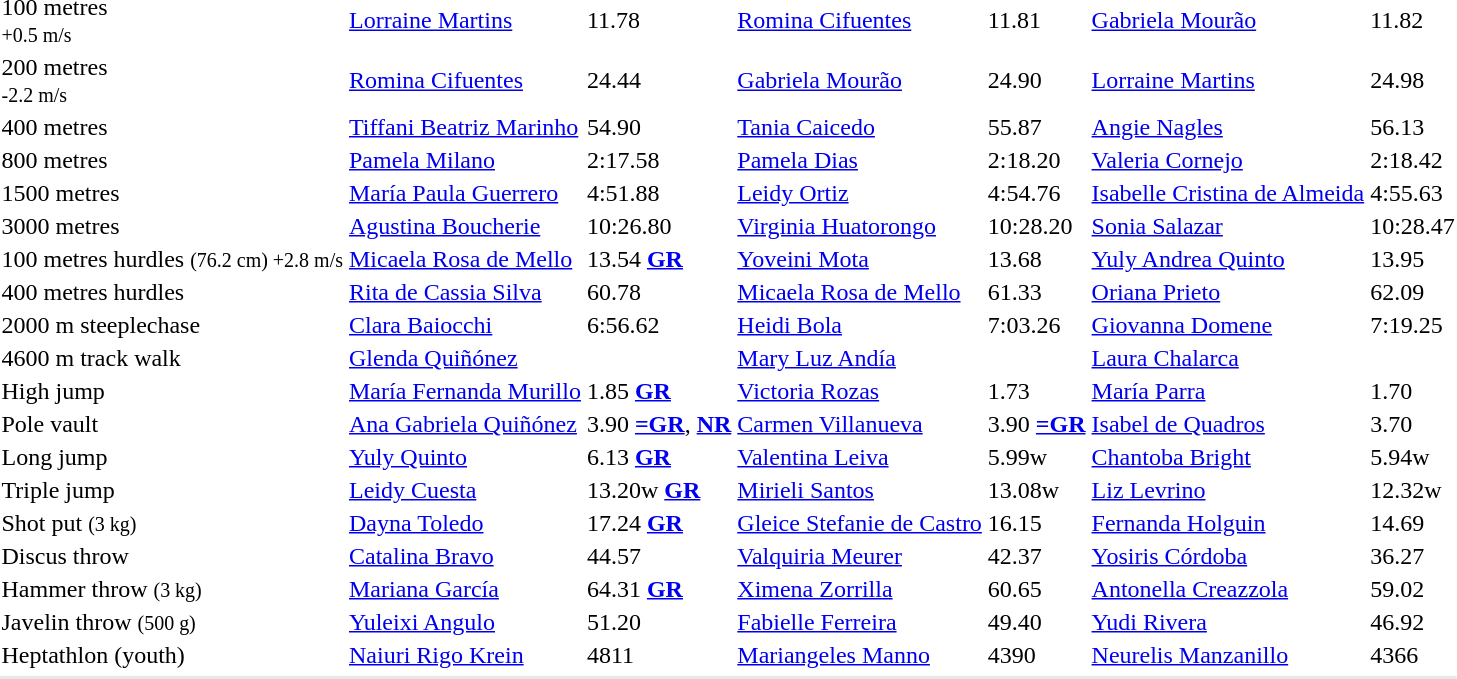<table>
<tr>
<td>100 metres<br><small>+0.5 m/s</small></td>
<td><a href='#'>Lorraine Martins</a><br></td>
<td>11.78</td>
<td><a href='#'>Romina Cifuentes</a><br></td>
<td>11.81</td>
<td><a href='#'>Gabriela Mourão</a><br></td>
<td>11.82</td>
</tr>
<tr>
<td>200 metres<br><small>-2.2 m/s</small></td>
<td><a href='#'>Romina Cifuentes</a><br></td>
<td>24.44</td>
<td><a href='#'>Gabriela Mourão</a><br></td>
<td>24.90</td>
<td><a href='#'>Lorraine Martins</a><br></td>
<td>24.98</td>
</tr>
<tr>
<td>400 metres</td>
<td><a href='#'>Tiffani Beatriz Marinho</a><br></td>
<td>54.90</td>
<td><a href='#'>Tania Caicedo</a><br></td>
<td>55.87</td>
<td><a href='#'>Angie Nagles</a><br></td>
<td>56.13</td>
</tr>
<tr>
<td>800 metres</td>
<td><a href='#'>Pamela Milano</a><br></td>
<td>2:17.58</td>
<td><a href='#'>Pamela Dias</a><br></td>
<td>2:18.20</td>
<td><a href='#'>Valeria Cornejo</a><br></td>
<td>2:18.42</td>
</tr>
<tr>
<td>1500 metres</td>
<td><a href='#'>María Paula Guerrero</a><br></td>
<td>4:51.88</td>
<td><a href='#'>Leidy Ortiz</a><br></td>
<td>4:54.76</td>
<td><a href='#'>Isabelle Cristina de Almeida</a><br></td>
<td>4:55.63</td>
</tr>
<tr>
<td>3000 metres</td>
<td><a href='#'>Agustina Boucherie</a><br></td>
<td>10:26.80</td>
<td><a href='#'>Virginia Huatorongo</a><br></td>
<td>10:28.20</td>
<td><a href='#'>Sonia Salazar</a><br></td>
<td>10:28.47</td>
</tr>
<tr>
<td>100 metres hurdles <small>(76.2 cm) +2.8 m/s</small></td>
<td><a href='#'>Micaela Rosa de Mello</a><br></td>
<td>13.54 <strong><a href='#'>GR</a></strong></td>
<td><a href='#'>Yoveini Mota</a><br></td>
<td>13.68</td>
<td><a href='#'>Yuly Andrea Quinto</a><br></td>
<td>13.95</td>
</tr>
<tr>
<td>400 metres hurdles</td>
<td><a href='#'>Rita de Cassia Silva</a><br></td>
<td>60.78</td>
<td><a href='#'>Micaela Rosa de Mello</a><br></td>
<td>61.33</td>
<td><a href='#'>Oriana Prieto</a><br></td>
<td>62.09</td>
</tr>
<tr>
<td>2000 m steeplechase</td>
<td><a href='#'>Clara Baiocchi</a><br></td>
<td>6:56.62</td>
<td><a href='#'>Heidi Bola</a><br></td>
<td>7:03.26</td>
<td><a href='#'>Giovanna Domene</a><br></td>
<td>7:19.25</td>
</tr>
<tr>
<td>4600 m track walk</td>
<td><a href='#'>Glenda Quiñónez</a><br></td>
<td></td>
<td><a href='#'>Mary Luz Andía</a><br></td>
<td></td>
<td><a href='#'>Laura Chalarca</a><br></td>
<td></td>
</tr>
<tr>
<td>High jump</td>
<td><a href='#'>María Fernanda Murillo</a><br></td>
<td>1.85 <strong><a href='#'>GR</a></strong></td>
<td><a href='#'>Victoria Rozas</a><br></td>
<td>1.73</td>
<td><a href='#'>María Parra</a><br></td>
<td>1.70</td>
</tr>
<tr>
<td>Pole vault</td>
<td><a href='#'>Ana Gabriela Quiñónez</a><br></td>
<td>3.90 <strong><a href='#'>=GR</a></strong>, <strong><a href='#'>NR</a></strong></td>
<td><a href='#'>Carmen Villanueva</a><br></td>
<td>3.90 <strong><a href='#'>=GR</a></strong></td>
<td><a href='#'>Isabel de Quadros</a><br></td>
<td>3.70</td>
</tr>
<tr>
<td>Long jump</td>
<td><a href='#'>Yuly Quinto</a><br></td>
<td>6.13 <strong><a href='#'>GR</a></strong></td>
<td><a href='#'>Valentina Leiva</a><br></td>
<td>5.99w</td>
<td><a href='#'>Chantoba Bright</a><br></td>
<td>5.94w</td>
</tr>
<tr>
<td>Triple jump</td>
<td><a href='#'>Leidy Cuesta</a><br></td>
<td>13.20w <strong><a href='#'>GR</a></strong></td>
<td><a href='#'>Mirieli Santos</a><br></td>
<td>13.08w</td>
<td><a href='#'>Liz Levrino</a><br></td>
<td>12.32w</td>
</tr>
<tr>
<td>Shot put <small>(3 kg)</small></td>
<td><a href='#'>Dayna Toledo</a><br></td>
<td>17.24 <strong><a href='#'>GR</a></strong></td>
<td><a href='#'>Gleice Stefanie de Castro</a><br></td>
<td>16.15</td>
<td><a href='#'>Fernanda Holguin</a><br></td>
<td>14.69</td>
</tr>
<tr>
<td>Discus throw</td>
<td><a href='#'>Catalina Bravo</a><br></td>
<td>44.57</td>
<td><a href='#'>Valquiria Meurer</a><br></td>
<td>42.37</td>
<td><a href='#'>Yosiris Córdoba</a><br></td>
<td>36.27</td>
</tr>
<tr>
<td>Hammer throw <small>(3 kg)</small></td>
<td><a href='#'>Mariana García</a><br></td>
<td>64.31 <strong><a href='#'>GR</a></strong></td>
<td><a href='#'>Ximena Zorrilla</a><br></td>
<td>60.65</td>
<td><a href='#'>Antonella Creazzola</a><br></td>
<td>59.02</td>
</tr>
<tr>
<td>Javelin throw <small>(500 g)</small></td>
<td><a href='#'>Yuleixi Angulo</a><br></td>
<td>51.20</td>
<td><a href='#'>Fabielle Ferreira</a><br></td>
<td>49.40</td>
<td><a href='#'>Yudi Rivera</a><br></td>
<td>46.92</td>
</tr>
<tr>
<td>Heptathlon (youth)</td>
<td><a href='#'>Naiuri Rigo Krein</a><br></td>
<td>4811</td>
<td><a href='#'>Mariangeles Manno</a><br></td>
<td>4390</td>
<td><a href='#'>Neurelis Manzanillo</a><br></td>
<td>4366</td>
</tr>
<tr>
</tr>
<tr bgcolor= e8e8e8>
<td colspan=7></td>
</tr>
</table>
